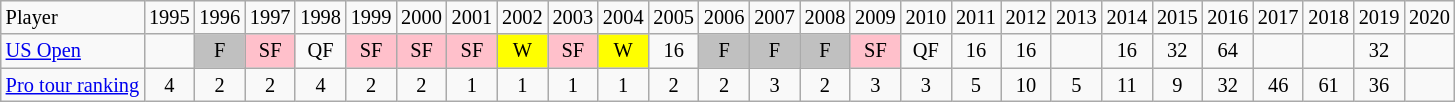<table class="wikitable" style="font-size:85%;" align=center>
<tr>
<td>Player</td>
<td>1995</td>
<td>1996</td>
<td>1997</td>
<td>1998</td>
<td>1999</td>
<td>2000</td>
<td>2001</td>
<td>2002</td>
<td>2003</td>
<td>2004</td>
<td>2005</td>
<td>2006</td>
<td>2007</td>
<td>2008</td>
<td>2009</td>
<td>2010</td>
<td>2011</td>
<td>2012</td>
<td>2013</td>
<td>2014</td>
<td>2015</td>
<td>2016</td>
<td>2017</td>
<td>2018</td>
<td>2019</td>
<td>2020</td>
</tr>
<tr>
<td align="left"><a href='#'>US Open</a></td>
<td></td>
<td bgcolor=silver align=center>F</td>
<td bgcolor=pink align=center>SF</td>
<td align=center>QF</td>
<td bgcolor=pink align=center>SF</td>
<td bgcolor=pink align=center>SF</td>
<td bgcolor=pink align=center>SF</td>
<td bgcolor=yellow align=center>W</td>
<td bgcolor=pink align=center>SF</td>
<td bgcolor=yellow align=center>W</td>
<td align=center>16</td>
<td bgcolor=silver align=center>F</td>
<td bgcolor=silver align=center>F</td>
<td bgcolor=silver align=center>F</td>
<td bgcolor=pink align=center>SF</td>
<td align=center>QF</td>
<td align=center>16</td>
<td align=center>16</td>
<td></td>
<td align=center>16</td>
<td align=center>32</td>
<td align=center>64</td>
<td></td>
<td></td>
<td align=center>32</td>
<td></td>
</tr>
<tr>
<td align="left"><a href='#'>Pro tour ranking</a></td>
<td align=center>4</td>
<td align=center>2</td>
<td align=center>2</td>
<td align=center>4</td>
<td align=center>2</td>
<td align=center>2</td>
<td align=center>1</td>
<td align=center>1</td>
<td align=center>1</td>
<td align=center>1</td>
<td align=center>2</td>
<td align=center>2</td>
<td align=center>3</td>
<td align=center>2</td>
<td align=center>3</td>
<td align=center>3</td>
<td align=center>5</td>
<td align=center>10</td>
<td align=center>5</td>
<td align=center>11</td>
<td align=center>9</td>
<td align=center>32</td>
<td align=center>46</td>
<td align=center>61</td>
<td align=center>36</td>
<td></td>
</tr>
</table>
